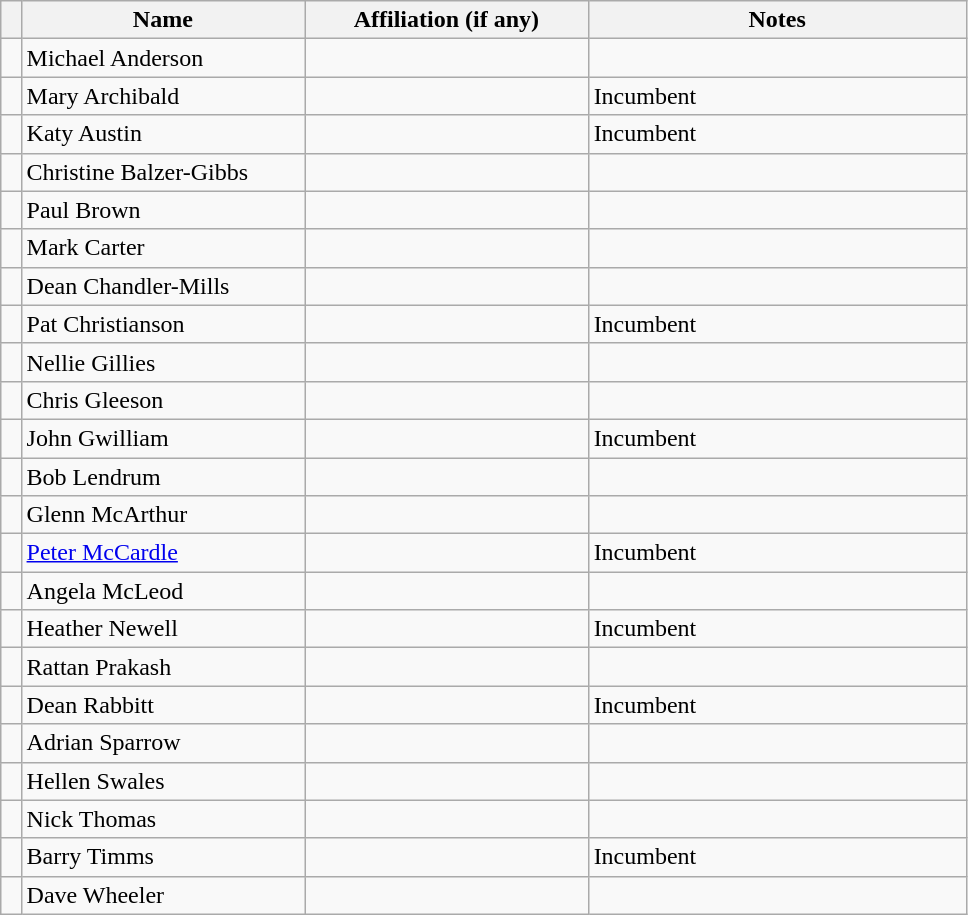<table class="wikitable" width="51%">
<tr>
<th width="1%"></th>
<th width="15%">Name</th>
<th width="15%">Affiliation (if any)</th>
<th width="20%">Notes</th>
</tr>
<tr>
<td></td>
<td>Michael Anderson</td>
<td></td>
<td></td>
</tr>
<tr>
<td></td>
<td>Mary Archibald</td>
<td></td>
<td>Incumbent</td>
</tr>
<tr>
<td></td>
<td>Katy Austin</td>
<td></td>
<td>Incumbent</td>
</tr>
<tr>
<td></td>
<td>Christine Balzer-Gibbs</td>
<td></td>
<td></td>
</tr>
<tr>
<td></td>
<td>Paul Brown</td>
<td></td>
<td></td>
</tr>
<tr>
<td></td>
<td>Mark Carter</td>
<td></td>
<td></td>
</tr>
<tr>
<td></td>
<td>Dean Chandler-Mills</td>
<td></td>
<td></td>
</tr>
<tr>
<td></td>
<td>Pat Christianson</td>
<td></td>
<td>Incumbent</td>
</tr>
<tr>
<td></td>
<td>Nellie Gillies</td>
<td></td>
<td></td>
</tr>
<tr>
<td></td>
<td>Chris Gleeson</td>
<td></td>
<td></td>
</tr>
<tr>
<td></td>
<td>John Gwilliam</td>
<td></td>
<td>Incumbent</td>
</tr>
<tr>
<td></td>
<td>Bob Lendrum</td>
<td></td>
<td></td>
</tr>
<tr>
<td></td>
<td>Glenn McArthur</td>
<td></td>
<td></td>
</tr>
<tr>
<td></td>
<td><a href='#'>Peter McCardle</a></td>
<td></td>
<td>Incumbent</td>
</tr>
<tr>
<td></td>
<td>Angela McLeod</td>
<td></td>
<td></td>
</tr>
<tr>
<td></td>
<td>Heather Newell</td>
<td></td>
<td>Incumbent</td>
</tr>
<tr>
<td></td>
<td>Rattan Prakash</td>
<td></td>
<td></td>
</tr>
<tr>
<td></td>
<td>Dean Rabbitt</td>
<td></td>
<td>Incumbent</td>
</tr>
<tr>
<td></td>
<td>Adrian Sparrow</td>
<td></td>
<td></td>
</tr>
<tr>
<td></td>
<td>Hellen Swales</td>
<td></td>
<td></td>
</tr>
<tr>
<td></td>
<td>Nick Thomas</td>
<td></td>
<td></td>
</tr>
<tr>
<td></td>
<td>Barry Timms</td>
<td></td>
<td>Incumbent</td>
</tr>
<tr>
<td></td>
<td>Dave Wheeler</td>
<td></td>
<td></td>
</tr>
</table>
